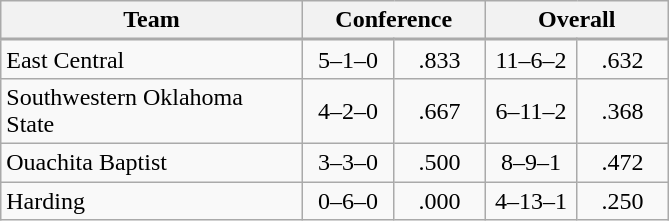<table class="wikitable" style="text-align:center">
<tr>
<th>Team</th>
<th colspan=2>Conference</th>
<th colspan=2>Overall</th>
</tr>
<tr height=0>
<td style="padding:0" width=200></td>
<td style="padding:0" width=60></td>
<td style="padding:0" width=60></td>
<td style="padding:0" width=60></td>
<td style="padding:0" width=60></td>
</tr>
<tr>
<td align=left>East Central</td>
<td>5–1–0</td>
<td>.833</td>
<td>11–6–2</td>
<td>.632</td>
</tr>
<tr>
<td align=left>Southwestern Oklahoma State</td>
<td>4–2–0</td>
<td>.667</td>
<td>6–11–2</td>
<td>.368</td>
</tr>
<tr>
<td align=left>Ouachita Baptist</td>
<td>3–3–0</td>
<td>.500</td>
<td>8–9–1</td>
<td>.472</td>
</tr>
<tr>
<td align=left>Harding</td>
<td>0–6–0</td>
<td>.000</td>
<td>4–13–1</td>
<td>.250</td>
</tr>
</table>
